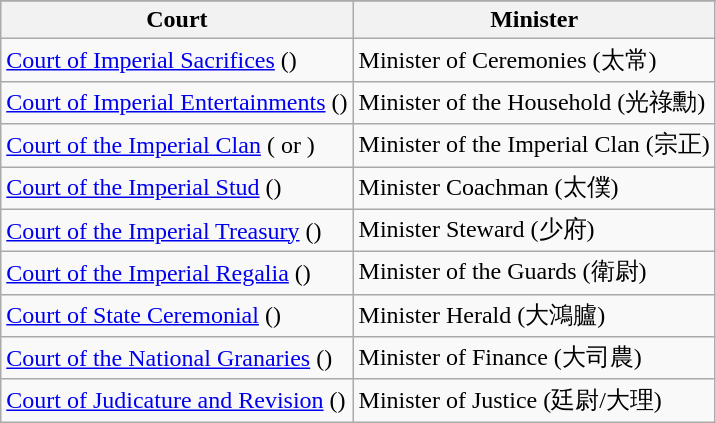<table class="wikitable">
<tr style="background:#CCCC;">
</tr>
<tr>
<th>Court</th>
<th>Minister</th>
</tr>
<tr>
<td><a href='#'>Court of Imperial Sacrifices</a> ()</td>
<td>Minister of Ceremonies (太常)</td>
</tr>
<tr>
<td><a href='#'>Court of Imperial Entertainments</a> ()</td>
<td>Minister of the Household (光祿勳)</td>
</tr>
<tr>
<td><a href='#'>Court of the Imperial Clan</a> ( or )</td>
<td>Minister of the Imperial Clan (宗正)</td>
</tr>
<tr>
<td><a href='#'>Court of the Imperial Stud</a> ()</td>
<td>Minister Coachman (太僕)</td>
</tr>
<tr>
<td><a href='#'>Court of the Imperial Treasury</a> ()</td>
<td>Minister Steward (少府)</td>
</tr>
<tr>
<td><a href='#'>Court of the Imperial Regalia</a> ()</td>
<td>Minister of the Guards (衛尉)</td>
</tr>
<tr>
<td><a href='#'>Court of State Ceremonial</a> ()</td>
<td>Minister Herald (大鴻臚)</td>
</tr>
<tr>
<td><a href='#'>Court of the National Granaries</a> ()</td>
<td>Minister of Finance (大司農)</td>
</tr>
<tr>
<td><a href='#'>Court of Judicature and Revision</a> ()</td>
<td>Minister of Justice (廷尉/大理)</td>
</tr>
</table>
